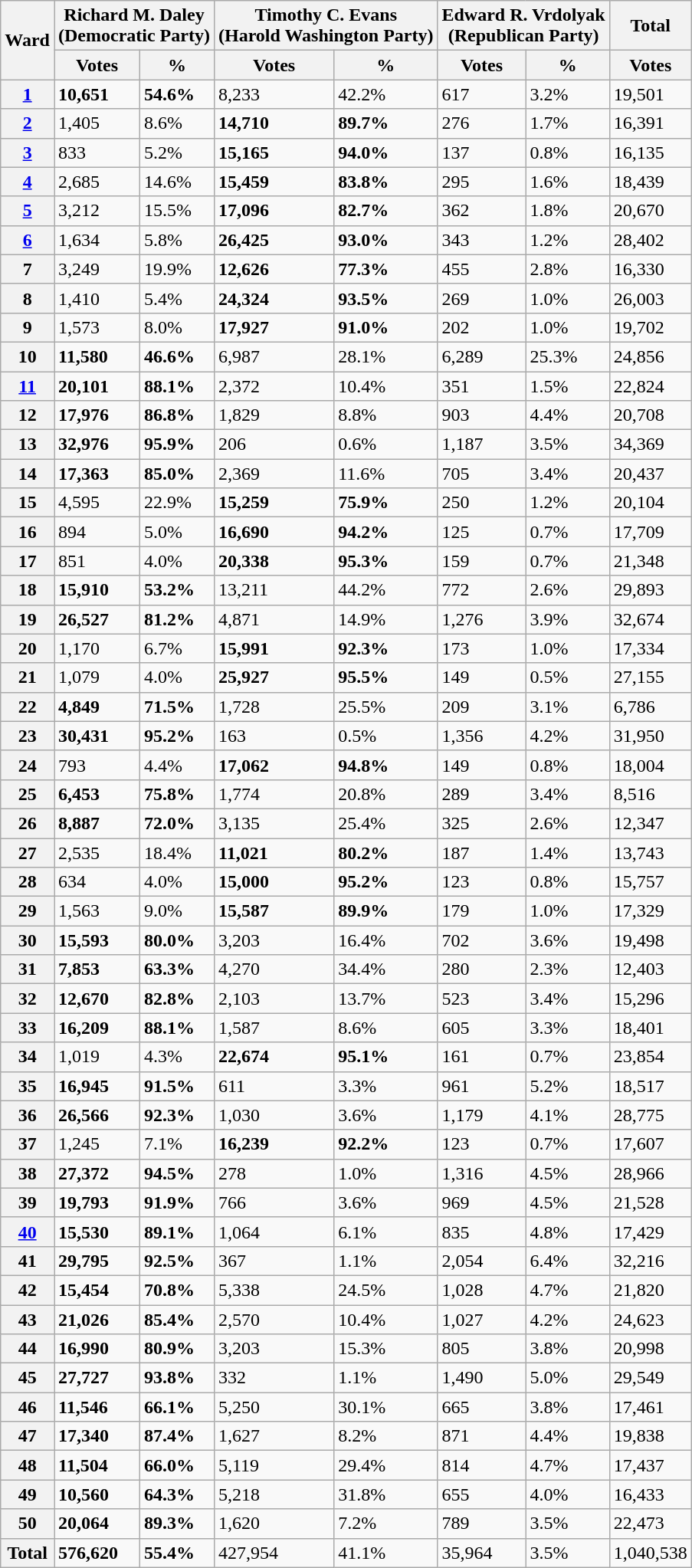<table class="wikitable collapsible collapsed sortable">
<tr>
<th rowspan=2>Ward</th>
<th colspan=2>Richard M. Daley<br>(Democratic Party)</th>
<th colspan=2>Timothy C. Evans<br>(Harold Washington Party)</th>
<th colspan=2>Edward R. Vrdolyak<br>(Republican Party)</th>
<th>Total</th>
</tr>
<tr>
<th>Votes</th>
<th>%</th>
<th>Votes</th>
<th>%</th>
<th>Votes</th>
<th>%</th>
<th>Votes</th>
</tr>
<tr>
<th><a href='#'>1</a></th>
<td><strong>10,651</strong></td>
<td><strong>54.6%</strong></td>
<td>8,233</td>
<td>42.2%</td>
<td>617</td>
<td>3.2%</td>
<td>19,501</td>
</tr>
<tr>
<th><a href='#'>2</a></th>
<td>1,405</td>
<td>8.6%</td>
<td><strong>14,710</strong></td>
<td><strong>89.7%</strong></td>
<td>276</td>
<td>1.7%</td>
<td>16,391</td>
</tr>
<tr>
<th><a href='#'>3</a></th>
<td>833</td>
<td>5.2%</td>
<td><strong>15,165</strong></td>
<td><strong>94.0%</strong></td>
<td>137</td>
<td>0.8%</td>
<td>16,135</td>
</tr>
<tr>
<th><a href='#'>4</a></th>
<td>2,685</td>
<td>14.6%</td>
<td><strong>15,459</strong></td>
<td><strong>83.8%</strong></td>
<td>295</td>
<td>1.6%</td>
<td>18,439</td>
</tr>
<tr>
<th><a href='#'>5</a></th>
<td>3,212</td>
<td>15.5%</td>
<td><strong>17,096</strong></td>
<td><strong>82.7%</strong></td>
<td>362</td>
<td>1.8%</td>
<td>20,670</td>
</tr>
<tr>
<th><a href='#'>6</a></th>
<td>1,634</td>
<td>5.8%</td>
<td><strong>26,425</strong></td>
<td><strong>93.0%</strong></td>
<td>343</td>
<td>1.2%</td>
<td>28,402</td>
</tr>
<tr>
<th>7</th>
<td>3,249</td>
<td>19.9%</td>
<td><strong>12,626</strong></td>
<td><strong>77.3%</strong></td>
<td>455</td>
<td>2.8%</td>
<td>16,330</td>
</tr>
<tr>
<th>8</th>
<td>1,410</td>
<td>5.4%</td>
<td><strong>24,324</strong></td>
<td><strong>93.5%</strong></td>
<td>269</td>
<td>1.0%</td>
<td>26,003</td>
</tr>
<tr>
<th>9</th>
<td>1,573</td>
<td>8.0%</td>
<td><strong>17,927</strong></td>
<td><strong>91.0%</strong></td>
<td>202</td>
<td>1.0%</td>
<td>19,702</td>
</tr>
<tr>
<th>10</th>
<td><strong>11,580</strong></td>
<td><strong>46.6%</strong></td>
<td>6,987</td>
<td>28.1%</td>
<td>6,289</td>
<td>25.3%</td>
<td>24,856</td>
</tr>
<tr>
<th><a href='#'>11</a></th>
<td><strong>20,101</strong></td>
<td><strong>88.1%</strong></td>
<td>2,372</td>
<td>10.4%</td>
<td>351</td>
<td>1.5%</td>
<td>22,824</td>
</tr>
<tr>
<th>12</th>
<td><strong>17,976</strong></td>
<td><strong>86.8%</strong></td>
<td>1,829</td>
<td>8.8%</td>
<td>903</td>
<td>4.4%</td>
<td>20,708</td>
</tr>
<tr>
<th>13</th>
<td><strong>32,976</strong></td>
<td><strong>95.9%</strong></td>
<td>206</td>
<td>0.6%</td>
<td>1,187</td>
<td>3.5%</td>
<td>34,369</td>
</tr>
<tr>
<th>14</th>
<td><strong>17,363</strong></td>
<td><strong>85.0%</strong></td>
<td>2,369</td>
<td>11.6%</td>
<td>705</td>
<td>3.4%</td>
<td>20,437</td>
</tr>
<tr>
<th>15</th>
<td>4,595</td>
<td>22.9%</td>
<td><strong>15,259</strong></td>
<td><strong>75.9%</strong></td>
<td>250</td>
<td>1.2%</td>
<td>20,104</td>
</tr>
<tr>
<th>16</th>
<td>894</td>
<td>5.0%</td>
<td><strong>16,690</strong></td>
<td><strong>94.2%</strong></td>
<td>125</td>
<td>0.7%</td>
<td>17,709</td>
</tr>
<tr>
<th>17</th>
<td>851</td>
<td>4.0%</td>
<td><strong>20,338</strong></td>
<td><strong>95.3%</strong></td>
<td>159</td>
<td>0.7%</td>
<td>21,348</td>
</tr>
<tr>
<th>18</th>
<td><strong>15,910</strong></td>
<td><strong>53.2%</strong></td>
<td>13,211</td>
<td>44.2%</td>
<td>772</td>
<td>2.6%</td>
<td>29,893</td>
</tr>
<tr>
<th>19</th>
<td><strong>26,527</strong></td>
<td><strong>81.2%</strong></td>
<td>4,871</td>
<td>14.9%</td>
<td>1,276</td>
<td>3.9%</td>
<td>32,674</td>
</tr>
<tr>
<th>20</th>
<td>1,170</td>
<td>6.7%</td>
<td><strong>15,991</strong></td>
<td><strong>92.3%</strong></td>
<td>173</td>
<td>1.0%</td>
<td>17,334</td>
</tr>
<tr>
<th>21</th>
<td>1,079</td>
<td>4.0%</td>
<td><strong>25,927</strong></td>
<td><strong>95.5%</strong></td>
<td>149</td>
<td>0.5%</td>
<td>27,155</td>
</tr>
<tr>
<th>22</th>
<td><strong>4,849</strong></td>
<td><strong>71.5%</strong></td>
<td>1,728</td>
<td>25.5%</td>
<td>209</td>
<td>3.1%</td>
<td>6,786</td>
</tr>
<tr>
<th>23</th>
<td><strong>30,431</strong></td>
<td><strong>95.2%</strong></td>
<td>163</td>
<td>0.5%</td>
<td>1,356</td>
<td>4.2%</td>
<td>31,950</td>
</tr>
<tr>
<th>24</th>
<td>793</td>
<td>4.4%</td>
<td><strong>17,062</strong></td>
<td><strong>94.8%</strong></td>
<td>149</td>
<td>0.8%</td>
<td>18,004</td>
</tr>
<tr>
<th>25</th>
<td><strong>6,453</strong></td>
<td><strong>75.8%</strong></td>
<td>1,774</td>
<td>20.8%</td>
<td>289</td>
<td>3.4%</td>
<td>8,516</td>
</tr>
<tr>
<th>26</th>
<td><strong>8,887</strong></td>
<td><strong>72.0%</strong></td>
<td>3,135</td>
<td>25.4%</td>
<td>325</td>
<td>2.6%</td>
<td>12,347</td>
</tr>
<tr>
<th>27</th>
<td>2,535</td>
<td>18.4%</td>
<td><strong>11,021</strong></td>
<td><strong>80.2%</strong></td>
<td>187</td>
<td>1.4%</td>
<td>13,743</td>
</tr>
<tr>
<th>28</th>
<td>634</td>
<td>4.0%</td>
<td><strong>15,000</strong></td>
<td><strong>95.2%</strong></td>
<td>123</td>
<td>0.8%</td>
<td>15,757</td>
</tr>
<tr>
<th>29</th>
<td>1,563</td>
<td>9.0%</td>
<td><strong>15,587</strong></td>
<td><strong>89.9%</strong></td>
<td>179</td>
<td>1.0%</td>
<td>17,329</td>
</tr>
<tr>
<th>30</th>
<td><strong>15,593</strong></td>
<td><strong>80.0%</strong></td>
<td>3,203</td>
<td>16.4%</td>
<td>702</td>
<td>3.6%</td>
<td>19,498</td>
</tr>
<tr>
<th>31</th>
<td><strong>7,853</strong></td>
<td><strong>63.3%</strong></td>
<td>4,270</td>
<td>34.4%</td>
<td>280</td>
<td>2.3%</td>
<td>12,403</td>
</tr>
<tr>
<th>32</th>
<td><strong>12,670</strong></td>
<td><strong>82.8%</strong></td>
<td>2,103</td>
<td>13.7%</td>
<td>523</td>
<td>3.4%</td>
<td>15,296</td>
</tr>
<tr>
<th>33</th>
<td><strong>16,209</strong></td>
<td><strong>88.1%</strong></td>
<td>1,587</td>
<td>8.6%</td>
<td>605</td>
<td>3.3%</td>
<td>18,401</td>
</tr>
<tr>
<th>34</th>
<td>1,019</td>
<td>4.3%</td>
<td><strong>22,674</strong></td>
<td><strong>95.1%</strong></td>
<td>161</td>
<td>0.7%</td>
<td>23,854</td>
</tr>
<tr>
<th>35</th>
<td><strong>16,945</strong></td>
<td><strong>91.5%</strong></td>
<td>611</td>
<td>3.3%</td>
<td>961</td>
<td>5.2%</td>
<td>18,517</td>
</tr>
<tr>
<th>36</th>
<td><strong>26,566</strong></td>
<td><strong>92.3%</strong></td>
<td>1,030</td>
<td>3.6%</td>
<td>1,179</td>
<td>4.1%</td>
<td>28,775</td>
</tr>
<tr>
<th>37</th>
<td>1,245</td>
<td>7.1%</td>
<td><strong>16,239</strong></td>
<td><strong>92.2%</strong></td>
<td>123</td>
<td>0.7%</td>
<td>17,607</td>
</tr>
<tr>
<th>38</th>
<td><strong>27,372</strong></td>
<td><strong>94.5%</strong></td>
<td>278</td>
<td>1.0%</td>
<td>1,316</td>
<td>4.5%</td>
<td>28,966</td>
</tr>
<tr>
<th>39</th>
<td><strong>19,793</strong></td>
<td><strong>91.9%</strong></td>
<td>766</td>
<td>3.6%</td>
<td>969</td>
<td>4.5%</td>
<td>21,528</td>
</tr>
<tr>
<th><a href='#'>40</a></th>
<td><strong>15,530</strong></td>
<td><strong>89.1%</strong></td>
<td>1,064</td>
<td>6.1%</td>
<td>835</td>
<td>4.8%</td>
<td>17,429</td>
</tr>
<tr>
<th>41</th>
<td><strong>29,795</strong></td>
<td><strong>92.5%</strong></td>
<td>367</td>
<td>1.1%</td>
<td>2,054</td>
<td>6.4%</td>
<td>32,216</td>
</tr>
<tr>
<th>42</th>
<td><strong>15,454</strong></td>
<td><strong>70.8%</strong></td>
<td>5,338</td>
<td>24.5%</td>
<td>1,028</td>
<td>4.7%</td>
<td>21,820</td>
</tr>
<tr>
<th>43</th>
<td><strong>21,026</strong></td>
<td><strong>85.4%</strong></td>
<td>2,570</td>
<td>10.4%</td>
<td>1,027</td>
<td>4.2%</td>
<td>24,623</td>
</tr>
<tr>
<th>44</th>
<td><strong>16,990</strong></td>
<td><strong>80.9%</strong></td>
<td>3,203</td>
<td>15.3%</td>
<td>805</td>
<td>3.8%</td>
<td>20,998</td>
</tr>
<tr>
<th>45</th>
<td><strong>27,727</strong></td>
<td><strong>93.8%</strong></td>
<td>332</td>
<td>1.1%</td>
<td>1,490</td>
<td>5.0%</td>
<td>29,549</td>
</tr>
<tr>
<th>46</th>
<td><strong>11,546</strong></td>
<td><strong>66.1%</strong></td>
<td>5,250</td>
<td>30.1%</td>
<td>665</td>
<td>3.8%</td>
<td>17,461</td>
</tr>
<tr>
<th>47</th>
<td><strong>17,340</strong></td>
<td><strong>87.4%</strong></td>
<td>1,627</td>
<td>8.2%</td>
<td>871</td>
<td>4.4%</td>
<td>19,838</td>
</tr>
<tr>
<th>48</th>
<td><strong>11,504</strong></td>
<td><strong>66.0%</strong></td>
<td>5,119</td>
<td>29.4%</td>
<td>814</td>
<td>4.7%</td>
<td>17,437</td>
</tr>
<tr>
<th>49</th>
<td><strong>10,560</strong></td>
<td><strong>64.3%</strong></td>
<td>5,218</td>
<td>31.8%</td>
<td>655</td>
<td>4.0%</td>
<td>16,433</td>
</tr>
<tr>
<th>50</th>
<td><strong>20,064</strong></td>
<td><strong>89.3%</strong></td>
<td>1,620</td>
<td>7.2%</td>
<td>789</td>
<td>3.5%</td>
<td>22,473</td>
</tr>
<tr>
<th>Total</th>
<td><strong>576,620</strong></td>
<td><strong>55.4%</strong></td>
<td>427,954</td>
<td>41.1%</td>
<td>35,964</td>
<td>3.5%</td>
<td>1,040,538</td>
</tr>
</table>
